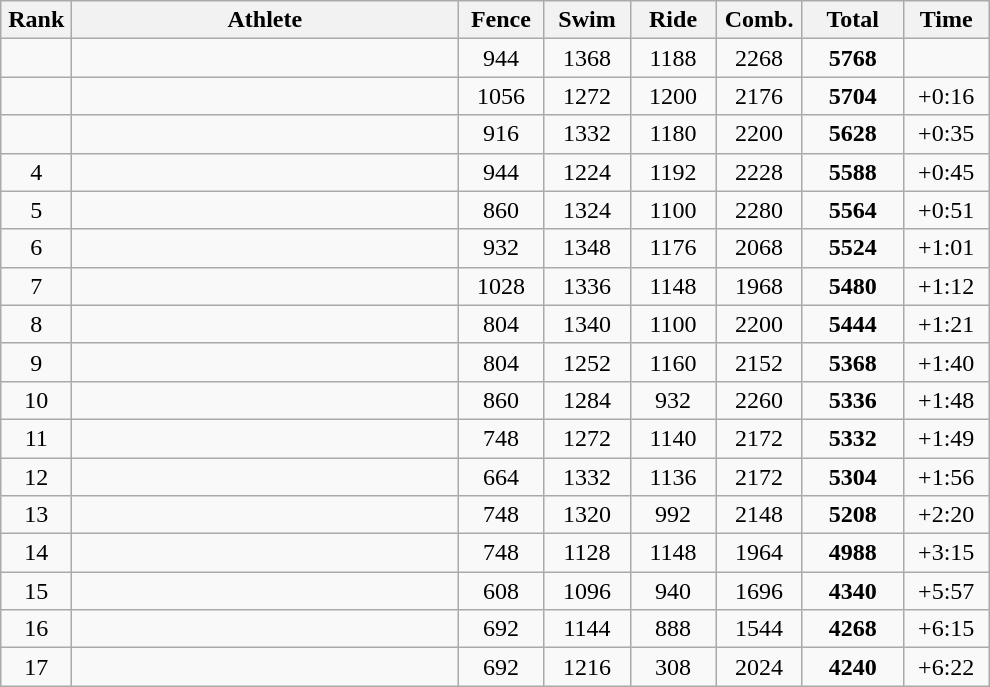<table class=wikitable style="text-align:center">
<tr>
<th width=40>Rank</th>
<th width=250>Athlete</th>
<th width=50>Fence</th>
<th width=50>Swim</th>
<th width=50>Ride</th>
<th width=50>Comb.</th>
<th width=60>Total</th>
<th width=50>Time</th>
</tr>
<tr>
<td></td>
<td align=left></td>
<td>944</td>
<td>1368</td>
<td>1188</td>
<td>2268</td>
<td><strong>5768</strong></td>
<td></td>
</tr>
<tr>
<td></td>
<td align=left></td>
<td>1056</td>
<td>1272</td>
<td>1200</td>
<td>2176</td>
<td><strong>5704</strong></td>
<td>+0:16</td>
</tr>
<tr>
<td></td>
<td align=left></td>
<td>916</td>
<td>1332</td>
<td>1180</td>
<td>2200</td>
<td><strong>5628</strong></td>
<td>+0:35</td>
</tr>
<tr>
<td>4</td>
<td align=left></td>
<td>944</td>
<td>1224</td>
<td>1192</td>
<td>2228</td>
<td><strong>5588</strong></td>
<td>+0:45</td>
</tr>
<tr>
<td>5</td>
<td align=left></td>
<td>860</td>
<td>1324</td>
<td>1100</td>
<td>2280</td>
<td><strong>5564</strong></td>
<td>+0:51</td>
</tr>
<tr>
<td>6</td>
<td align=left></td>
<td>932</td>
<td>1348</td>
<td>1176</td>
<td>2068</td>
<td><strong>5524</strong></td>
<td>+1:01</td>
</tr>
<tr>
<td>7</td>
<td align=left></td>
<td>1028</td>
<td>1336</td>
<td>1148</td>
<td>1968</td>
<td><strong>5480</strong></td>
<td>+1:12</td>
</tr>
<tr>
<td>8</td>
<td align=left></td>
<td>804</td>
<td>1340</td>
<td>1100</td>
<td>2200</td>
<td><strong>5444</strong></td>
<td>+1:21</td>
</tr>
<tr>
<td>9</td>
<td align=left></td>
<td>804</td>
<td>1252</td>
<td>1160</td>
<td>2152</td>
<td><strong>5368</strong></td>
<td>+1:40</td>
</tr>
<tr>
<td>10</td>
<td align=left></td>
<td>860</td>
<td>1284</td>
<td>932</td>
<td>2260</td>
<td><strong>5336</strong></td>
<td>+1:48</td>
</tr>
<tr>
<td>11</td>
<td align=left></td>
<td>748</td>
<td>1272</td>
<td>1140</td>
<td>2172</td>
<td><strong>5332</strong></td>
<td>+1:49</td>
</tr>
<tr>
<td>12</td>
<td align=left></td>
<td>664</td>
<td>1332</td>
<td>1136</td>
<td>2172</td>
<td><strong>5304</strong></td>
<td>+1:56</td>
</tr>
<tr>
<td>13</td>
<td align=left></td>
<td>748</td>
<td>1320</td>
<td>992</td>
<td>2148</td>
<td><strong>5208</strong></td>
<td>+2:20</td>
</tr>
<tr>
<td>14</td>
<td align=left></td>
<td>748</td>
<td>1128</td>
<td>1148</td>
<td>1964</td>
<td><strong>4988</strong></td>
<td>+3:15</td>
</tr>
<tr>
<td>15</td>
<td align=left></td>
<td>608</td>
<td>1096</td>
<td>940</td>
<td>1696</td>
<td><strong>4340</strong></td>
<td>+5:57</td>
</tr>
<tr>
<td>16</td>
<td align=left></td>
<td>692</td>
<td>1144</td>
<td>888</td>
<td>1544</td>
<td><strong>4268</strong></td>
<td>+6:15</td>
</tr>
<tr>
<td>17</td>
<td align=left></td>
<td>692</td>
<td>1216</td>
<td>308</td>
<td>2024</td>
<td><strong>4240</strong></td>
<td>+6:22</td>
</tr>
</table>
